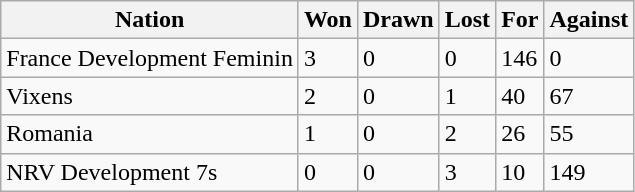<table class="wikitable">
<tr>
<th>Nation</th>
<th>Won</th>
<th>Drawn</th>
<th>Lost</th>
<th>For</th>
<th>Against</th>
</tr>
<tr>
<td>France Development Feminin</td>
<td>3</td>
<td>0</td>
<td>0</td>
<td>146</td>
<td>0</td>
</tr>
<tr>
<td>Vixens</td>
<td>2</td>
<td>0</td>
<td>1</td>
<td>40</td>
<td>67</td>
</tr>
<tr>
<td>Romania</td>
<td>1</td>
<td>0</td>
<td>2</td>
<td>26</td>
<td>55</td>
</tr>
<tr>
<td>NRV Development 7s</td>
<td>0</td>
<td>0</td>
<td>3</td>
<td>10</td>
<td>149</td>
</tr>
</table>
